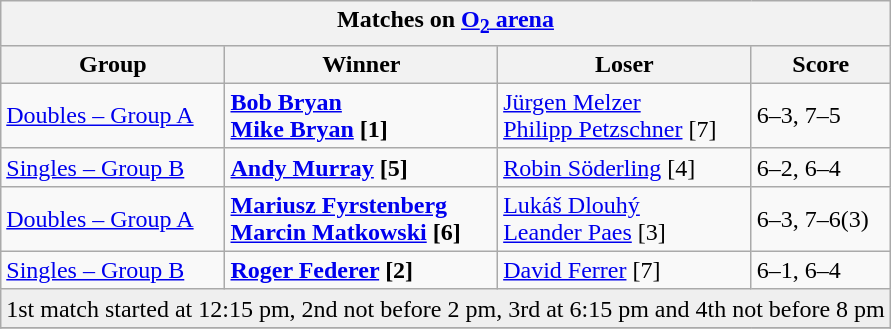<table class="wikitable collapsible uncollapsed">
<tr>
<th colspan=4><strong>Matches on <a href='#'>O<sub>2</sub> arena</a></strong></th>
</tr>
<tr>
<th>Group</th>
<th>Winner</th>
<th>Loser</th>
<th>Score</th>
</tr>
<tr align=left>
<td><a href='#'>Doubles – Group A</a></td>
<td><strong> <a href='#'>Bob Bryan</a> <br>  <a href='#'>Mike Bryan</a> [1]</strong></td>
<td> <a href='#'>Jürgen Melzer</a> <br>  <a href='#'>Philipp Petzschner</a> [7]</td>
<td>6–3, 7–5</td>
</tr>
<tr align=left>
<td><a href='#'>Singles – Group B</a></td>
<td><strong> <a href='#'>Andy Murray</a> [5]</strong></td>
<td> <a href='#'>Robin Söderling</a> [4]</td>
<td>6–2, 6–4</td>
</tr>
<tr align=left>
<td><a href='#'>Doubles – Group A</a></td>
<td><strong> <a href='#'>Mariusz Fyrstenberg</a><br> <a href='#'>Marcin Matkowski</a> [6]</strong></td>
<td> <a href='#'>Lukáš Dlouhý</a><br> <a href='#'>Leander Paes</a> [3]</td>
<td>6–3, 7–6(3)</td>
</tr>
<tr align=left>
<td><a href='#'>Singles – Group B</a></td>
<td><strong> <a href='#'>Roger Federer</a> [2]</strong></td>
<td> <a href='#'>David Ferrer</a> [7]</td>
<td>6–1, 6–4</td>
</tr>
<tr align=center>
<td colspan=4 bgcolor=#efefef>1st match started at 12:15 pm, 2nd not before 2 pm, 3rd at 6:15 pm and 4th not before 8 pm</td>
</tr>
<tr>
</tr>
</table>
